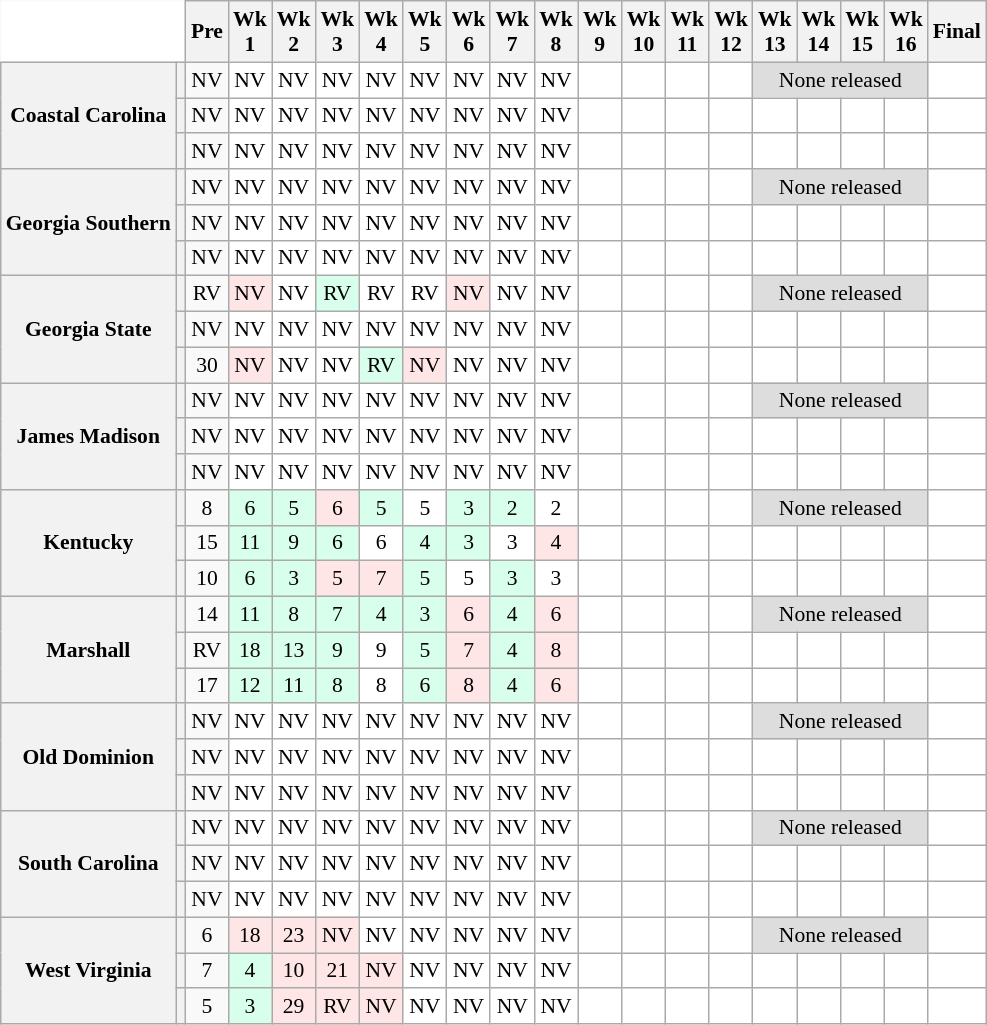<table class="wikitable" style="white-space:nowrap;font-size:90%;text-align:center;">
<tr>
<th colspan=2 style="background:white; border-top-style:hidden; border-left-style:hidden;"> </th>
<th>Pre</th>
<th>Wk<br> 1</th>
<th>Wk<br>2</th>
<th>Wk<br>3</th>
<th>Wk<br>4</th>
<th>Wk<br>5</th>
<th>Wk<br>6</th>
<th>Wk<br>7</th>
<th>Wk<br>8</th>
<th>Wk<br>9</th>
<th>Wk<br>10</th>
<th>Wk<br>11</th>
<th>Wk<br>12</th>
<th>Wk<br>13</th>
<th>Wk<br>14</th>
<th>Wk<br>15</th>
<th>Wk<br>16</th>
<th>Final</th>
</tr>
<tr>
<th rowspan=3 style=>Coastal Carolina</th>
<th></th>
<td>NV</td>
<td style="background:#FFF;">NV</td>
<td style="background:#FFF;">NV</td>
<td style="background:#FFF;">NV</td>
<td style="background:#FFF;">NV</td>
<td style="background:#FFF;">NV</td>
<td style="background:#FFF;">NV</td>
<td style="background:#FFF;">NV</td>
<td style="background:#FFF;">NV</td>
<td style="background:#FFF;"></td>
<td style="background:#FFF;"></td>
<td style="background:#FFF;"></td>
<td style="background:#FFF;"></td>
<td colspan="4" style="background:#DDD;">None released</td>
<td style="background:#FFF;"></td>
</tr>
<tr>
<th></th>
<td>NV</td>
<td style="background:#FFF;">NV</td>
<td style="background:#FFF;">NV</td>
<td style="background:#FFF;">NV</td>
<td style="background:#FFF;">NV</td>
<td style="background:#FFF;">NV</td>
<td style="background:#FFF;">NV</td>
<td style="background:#FFF;">NV</td>
<td style="background:#FFF;">NV</td>
<td style="background:#FFF;"></td>
<td style="background:#FFF;"></td>
<td style="background:#FFF;"></td>
<td style="background:#FFF;"></td>
<td style="background:#FFF;"></td>
<td style="background:#FFF;"></td>
<td style="background:#FFF;"></td>
<td style="background:#FFF;"></td>
<td style="background:#FFF;"></td>
</tr>
<tr>
<th></th>
<td>NV</td>
<td style="background:#FFF;">NV</td>
<td style="background:#FFF;">NV</td>
<td style="background:#FFF;">NV</td>
<td style="background:#FFF;">NV</td>
<td style="background:#FFF;">NV</td>
<td style="background:#FFF;">NV</td>
<td style="background:#FFF;">NV</td>
<td style="background:#FFF;">NV</td>
<td style="background:#FFF;"></td>
<td style="background:#FFF;"></td>
<td style="background:#FFF;"></td>
<td style="background:#FFF;"></td>
<td style="background:#FFF;"></td>
<td style="background:#FFF;"></td>
<td style="background:#FFF;"></td>
<td style="background:#FFF;"></td>
<td style="background:#FFF;"></td>
</tr>
<tr>
<th rowspan=3 style=>Georgia Southern</th>
<th></th>
<td>NV</td>
<td style="background:#FFF;">NV</td>
<td style="background:#FFF;">NV</td>
<td style="background:#FFF;">NV</td>
<td style="background:#FFF;">NV</td>
<td style="background:#FFF;">NV</td>
<td style="background:#FFF;">NV</td>
<td style="background:#FFF;">NV</td>
<td style="background:#FFF;">NV</td>
<td style="background:#FFF;"></td>
<td style="background:#FFF;"></td>
<td style="background:#FFF;"></td>
<td style="background:#FFF;"></td>
<td colspan="4" style="background:#DDD;">None released</td>
<td style="background:#FFF;"></td>
</tr>
<tr>
<th></th>
<td>NV</td>
<td style="background:#FFF;">NV</td>
<td style="background:#FFF;">NV</td>
<td style="background:#FFF;">NV</td>
<td style="background:#FFF;">NV</td>
<td style="background:#FFF;">NV</td>
<td style="background:#FFF;">NV</td>
<td style="background:#FFF;">NV</td>
<td style="background:#FFF;">NV</td>
<td style="background:#FFF;"></td>
<td style="background:#FFF;"></td>
<td style="background:#FFF;"></td>
<td style="background:#FFF;"></td>
<td style="background:#FFF;"></td>
<td style="background:#FFF;"></td>
<td style="background:#FFF;"></td>
<td style="background:#FFF;"></td>
<td style="background:#FFF;"></td>
</tr>
<tr>
<th></th>
<td>NV</td>
<td style="background:#FFF;">NV</td>
<td style="background:#FFF;">NV</td>
<td style="background:#FFF;">NV</td>
<td style="background:#FFF;">NV</td>
<td style="background:#FFF;">NV</td>
<td style="background:#FFF;">NV</td>
<td style="background:#FFF;">NV</td>
<td style="background:#FFF;">NV</td>
<td style="background:#FFF;"></td>
<td style="background:#FFF;"></td>
<td style="background:#FFF;"></td>
<td style="background:#FFF;"></td>
<td style="background:#FFF;"></td>
<td style="background:#FFF;"></td>
<td style="background:#FFF;"></td>
<td style="background:#FFF;"></td>
<td style="background:#FFF;"></td>
</tr>
<tr>
<th rowspan=3 style=>Georgia State</th>
<th></th>
<td>RV</td>
<td style="background:#ffe6e6;">NV</td>
<td style="background:#FFF;">NV</td>
<td style="background:#d8ffeb;">RV</td>
<td style="background:#FFF;">RV</td>
<td style="background:#FFF;">RV</td>
<td style="background:#ffe6e6;">NV</td>
<td style="background:#FFF;">NV</td>
<td style="background:#FFF;">NV</td>
<td style="background:#FFF;"></td>
<td style="background:#FFF;"></td>
<td style="background:#FFF;"></td>
<td style="background:#FFF;"></td>
<td colspan="4" style="background:#DDD;">None released</td>
<td style="background:#FFF;"></td>
</tr>
<tr>
<th></th>
<td>NV</td>
<td style="background:#FFF;">NV</td>
<td style="background:#FFF;">NV</td>
<td style="background:#FFF;">NV</td>
<td style="background:#FFF;">NV</td>
<td style="background:#FFF;">NV</td>
<td style="background:#FFF;">NV</td>
<td style="background:#FFF;">NV</td>
<td style="background:#FFF;">NV</td>
<td style="background:#FFF;"></td>
<td style="background:#FFF;"></td>
<td style="background:#FFF;"></td>
<td style="background:#FFF;"></td>
<td style="background:#FFF;"></td>
<td style="background:#FFF;"></td>
<td style="background:#FFF;"></td>
<td style="background:#FFF;"></td>
<td style="background:#FFF;"></td>
</tr>
<tr>
<th></th>
<td>30</td>
<td style="background:#ffe6e6;">NV</td>
<td style="background:#FFF;">NV</td>
<td style="background:#FFF;">NV</td>
<td style="background:#d8ffeb;">RV</td>
<td style="background:#ffe6e6;">NV</td>
<td style="background:#FFF;">NV</td>
<td style="background:#FFF;">NV</td>
<td style="background:#FFF;">NV</td>
<td style="background:#FFF;"></td>
<td style="background:#FFF;"></td>
<td style="background:#FFF;"></td>
<td style="background:#FFF;"></td>
<td style="background:#FFF;"></td>
<td style="background:#FFF;"></td>
<td style="background:#FFF;"></td>
<td style="background:#FFF;"></td>
<td style="background:#FFF;"></td>
</tr>
<tr>
<th rowspan=3 style=>James Madison</th>
<th></th>
<td>NV</td>
<td style="background:#FFF;">NV</td>
<td style="background:#FFF;">NV</td>
<td style="background:#FFF;">NV</td>
<td style="background:#FFF;">NV</td>
<td style="background:#FFF;">NV</td>
<td style="background:#FFF;">NV</td>
<td style="background:#FFF;">NV</td>
<td style="background:#FFF;">NV</td>
<td style="background:#FFF;"></td>
<td style="background:#FFF;"></td>
<td style="background:#FFF;"></td>
<td style="background:#FFF;"></td>
<td colspan="4" style="background:#DDD;">None released</td>
<td style="background:#FFF;"></td>
</tr>
<tr>
<th></th>
<td>NV</td>
<td style="background:#FFF;">NV</td>
<td style="background:#FFF;">NV</td>
<td style="background:#FFF;">NV</td>
<td style="background:#FFF;">NV</td>
<td style="background:#FFF;">NV</td>
<td style="background:#FFF;">NV</td>
<td style="background:#FFF;">NV</td>
<td style="background:#FFF;">NV</td>
<td style="background:#FFF;"></td>
<td style="background:#FFF;"></td>
<td style="background:#FFF;"></td>
<td style="background:#FFF;"></td>
<td style="background:#FFF;"></td>
<td style="background:#FFF;"></td>
<td style="background:#FFF;"></td>
<td style="background:#FFF;"></td>
<td style="background:#FFF;"></td>
</tr>
<tr>
<th></th>
<td>NV</td>
<td style="background:#FFF;">NV</td>
<td style="background:#FFF;">NV</td>
<td style="background:#FFF;">NV</td>
<td style="background:#FFF;">NV</td>
<td style="background:#FFF;">NV</td>
<td style="background:#FFF;">NV</td>
<td style="background:#FFF;">NV</td>
<td style="background:#FFF;">NV</td>
<td style="background:#FFF;"></td>
<td style="background:#FFF;"></td>
<td style="background:#FFF;"></td>
<td style="background:#FFF;"></td>
<td style="background:#FFF;"></td>
<td style="background:#FFF;"></td>
<td style="background:#FFF;"></td>
<td style="background:#FFF;"></td>
<td style="background:#FFF;"></td>
</tr>
<tr>
<th rowspan=3 style=>Kentucky</th>
<th></th>
<td>8</td>
<td style="background:#d8ffeb;">6</td>
<td style="background:#d8ffeb;">5</td>
<td style="background:#ffe6e6;">6</td>
<td style="background:#d8ffeb;">5</td>
<td style="background:#FFF;">5</td>
<td style="background:#d8ffeb;">3</td>
<td style="background:#d8ffeb;">2</td>
<td style="background:#FFF;">2</td>
<td style="background:#FFF;"></td>
<td style="background:#FFF;"></td>
<td style="background:#FFF;"></td>
<td style="background:#FFF;"></td>
<td colspan="4" style="background:#DDD;">None released</td>
<td style="background:#FFF;"></td>
</tr>
<tr>
<th></th>
<td>15</td>
<td style="background:#d8ffeb;">11</td>
<td style="background:#d8ffeb;">9</td>
<td style="background:#d8ffeb;">6</td>
<td style="background:#FFF;">6</td>
<td style="background:#d8ffeb;">4</td>
<td style="background:#d8ffeb;">3</td>
<td style="background:#FFF;">3</td>
<td style="background:#ffe6e6;">4</td>
<td style="background:#FFF;"></td>
<td style="background:#FFF;"></td>
<td style="background:#FFF;"></td>
<td style="background:#FFF;"></td>
<td style="background:#FFF;"></td>
<td style="background:#FFF;"></td>
<td style="background:#FFF;"></td>
<td style="background:#FFF;"></td>
<td style="background:#FFF;"></td>
</tr>
<tr>
<th></th>
<td>10</td>
<td style="background:#d8ffeb;">6</td>
<td style="background:#d8ffeb;">3</td>
<td style="background:#ffe6e6;">5</td>
<td style="background:#ffe6e6;">7</td>
<td style="background:#d8ffeb;">5</td>
<td style="background:#FFF;">5</td>
<td style="background:#d8ffeb;">3</td>
<td style="background:#FFF;">3</td>
<td style="background:#FFF;"></td>
<td style="background:#FFF;"></td>
<td style="background:#FFF;"></td>
<td style="background:#FFF;"></td>
<td style="background:#FFF;"></td>
<td style="background:#FFF;"></td>
<td style="background:#FFF;"></td>
<td style="background:#FFF;"></td>
<td style="background:#FFF;"></td>
</tr>
<tr>
<th rowspan=3 style=>Marshall</th>
<th></th>
<td>14</td>
<td style="background:#d8ffeb;">11</td>
<td style="background:#d8ffeb;">8</td>
<td style="background:#d8ffeb;">7</td>
<td style="background:#d8ffeb;">4</td>
<td style="background:#d8ffeb;">3</td>
<td style="background:#ffe6e6;">6</td>
<td style="background:#d8ffeb;">4</td>
<td style="background:#ffe6e6;">6</td>
<td style="background:#FFF;"></td>
<td style="background:#FFF;"></td>
<td style="background:#FFF;"></td>
<td style="background:#FFF;"></td>
<td colspan="4" style="background:#DDD;">None released</td>
<td style="background:#FFF;"></td>
</tr>
<tr>
<th></th>
<td>RV</td>
<td style="background:#d8ffeb;">18</td>
<td style="background:#d8ffeb;">13</td>
<td style="background:#d8ffeb;">9</td>
<td style="background:#FFF;">9</td>
<td style="background:#d8ffeb;">5</td>
<td style="background:#ffe6e6;">7</td>
<td style="background:#d8ffeb;">4</td>
<td style="background:#ffe6e6;">8</td>
<td style="background:#FFF;"></td>
<td style="background:#FFF;"></td>
<td style="background:#FFF;"></td>
<td style="background:#FFF;"></td>
<td style="background:#FFF;"></td>
<td style="background:#FFF;"></td>
<td style="background:#FFF;"></td>
<td style="background:#FFF;"></td>
<td style="background:#FFF;"></td>
</tr>
<tr>
<th></th>
<td>17</td>
<td style="background:#d8ffeb;">12</td>
<td style="background:#d8ffeb;">11</td>
<td style="background:#d8ffeb;">8</td>
<td style="background:#FFF;">8</td>
<td style="background:#d8ffeb;">6</td>
<td style="background:#ffe6e6;">8</td>
<td style="background:#d8ffeb;">4</td>
<td style="background:#ffe6e6;">6</td>
<td style="background:#FFF;"></td>
<td style="background:#FFF;"></td>
<td style="background:#FFF;"></td>
<td style="background:#FFF;"></td>
<td style="background:#FFF;"></td>
<td style="background:#FFF;"></td>
<td style="background:#FFF;"></td>
<td style="background:#FFF;"></td>
<td style="background:#FFF;"></td>
</tr>
<tr>
<th rowspan=3 style=>Old Dominion</th>
<th></th>
<td>NV</td>
<td style="background:#FFF;">NV</td>
<td style="background:#FFF;">NV</td>
<td style="background:#FFF;">NV</td>
<td style="background:#FFF;">NV</td>
<td style="background:#FFF;">NV</td>
<td style="background:#FFF;">NV</td>
<td style="background:#FFF;">NV</td>
<td style="background:#FFF;">NV</td>
<td style="background:#FFF;"></td>
<td style="background:#FFF;"></td>
<td style="background:#FFF;"></td>
<td style="background:#FFF;"></td>
<td colspan="4" style="background:#DDD;">None released</td>
<td style="background:#FFF;"></td>
</tr>
<tr>
<th></th>
<td>NV</td>
<td style="background:#FFF;">NV</td>
<td style="background:#FFF;">NV</td>
<td style="background:#FFF;">NV</td>
<td style="background:#FFF;">NV</td>
<td style="background:#FFF;">NV</td>
<td style="background:#FFF;">NV</td>
<td style="background:#FFF;">NV</td>
<td style="background:#FFF;">NV</td>
<td style="background:#FFF;"></td>
<td style="background:#FFF;"></td>
<td style="background:#FFF;"></td>
<td style="background:#FFF;"></td>
<td style="background:#FFF;"></td>
<td style="background:#FFF;"></td>
<td style="background:#FFF;"></td>
<td style="background:#FFF;"></td>
<td style="background:#FFF;"></td>
</tr>
<tr>
<th></th>
<td>NV</td>
<td style="background:#FFF;">NV</td>
<td style="background:#FFF;">NV</td>
<td style="background:#FFF;">NV</td>
<td style="background:#FFF;">NV</td>
<td style="background:#FFF;">NV</td>
<td style="background:#FFF;">NV</td>
<td style="background:#FFF;">NV</td>
<td style="background:#FFF;">NV</td>
<td style="background:#FFF;"></td>
<td style="background:#FFF;"></td>
<td style="background:#FFF;"></td>
<td style="background:#FFF;"></td>
<td style="background:#FFF;"></td>
<td style="background:#FFF;"></td>
<td style="background:#FFF;"></td>
<td style="background:#FFF;"></td>
<td style="background:#FFF;"></td>
</tr>
<tr>
<th rowspan=3 style=>South Carolina</th>
<th></th>
<td>NV</td>
<td style="background:#FFF;">NV</td>
<td style="background:#FFF;">NV</td>
<td style="background:#FFF;">NV</td>
<td style="background:#FFF;">NV</td>
<td style="background:#FFF;">NV</td>
<td style="background:#FFF;">NV</td>
<td style="background:#FFF;">NV</td>
<td style="background:#FFF;">NV</td>
<td style="background:#FFF;"></td>
<td style="background:#FFF;"></td>
<td style="background:#FFF;"></td>
<td style="background:#FFF;"></td>
<td colspan="4" style="background:#DDD;">None released</td>
<td style="background:#FFF;"></td>
</tr>
<tr>
<th></th>
<td>NV</td>
<td style="background:#FFF;">NV</td>
<td style="background:#FFF;">NV</td>
<td style="background:#FFF;">NV</td>
<td style="background:#FFF;">NV</td>
<td style="background:#FFF;">NV</td>
<td style="background:#FFF;">NV</td>
<td style="background:#FFF;">NV</td>
<td style="background:#FFF;">NV</td>
<td style="background:#FFF;"></td>
<td style="background:#FFF;"></td>
<td style="background:#FFF;"></td>
<td style="background:#FFF;"></td>
<td style="background:#FFF;"></td>
<td style="background:#FFF;"></td>
<td style="background:#FFF;"></td>
<td style="background:#FFF;"></td>
<td style="background:#FFF;"></td>
</tr>
<tr>
<th></th>
<td>NV</td>
<td style="background:#FFF;">NV</td>
<td style="background:#FFF;">NV</td>
<td style="background:#FFF;">NV</td>
<td style="background:#FFF;">NV</td>
<td style="background:#FFF;">NV</td>
<td style="background:#FFF;">NV</td>
<td style="background:#FFF;">NV</td>
<td style="background:#FFF;">NV</td>
<td style="background:#FFF;"></td>
<td style="background:#FFF;"></td>
<td style="background:#FFF;"></td>
<td style="background:#FFF;"></td>
<td style="background:#FFF;"></td>
<td style="background:#FFF;"></td>
<td style="background:#FFF;"></td>
<td style="background:#FFF;"></td>
<td style="background:#FFF;"></td>
</tr>
<tr>
<th rowspan=3 style=>West Virginia</th>
<th></th>
<td>6</td>
<td style="background:#ffe6e6;">18</td>
<td style="background:#ffe6e6;">23</td>
<td style="background:#ffe6e6;">NV</td>
<td style="background:#FFF;">NV</td>
<td style="background:#FFF;">NV</td>
<td style="background:#FFF;">NV</td>
<td style="background:#FFF;">NV</td>
<td style="background:#FFF;">NV</td>
<td style="background:#FFF;"></td>
<td style="background:#FFF;"></td>
<td style="background:#FFF;"></td>
<td style="background:#FFF;"></td>
<td colspan="4" style="background:#DDD;">None released</td>
<td style="background:#FFF;"></td>
</tr>
<tr>
<th></th>
<td>7</td>
<td style="background:#d8ffeb;">4</td>
<td style="background:#ffe6e6;">10</td>
<td style="background:#ffe6e6;">21</td>
<td style="background:#ffe6e6;">NV</td>
<td style="background:#FFF;">NV</td>
<td style="background:#FFF;">NV</td>
<td style="background:#FFF;">NV</td>
<td style="background:#FFF;">NV</td>
<td style="background:#FFF;"></td>
<td style="background:#FFF;"></td>
<td style="background:#FFF;"></td>
<td style="background:#FFF;"></td>
<td style="background:#FFF;"></td>
<td style="background:#FFF;"></td>
<td style="background:#FFF;"></td>
<td style="background:#FFF;"></td>
<td style="background:#FFF;"></td>
</tr>
<tr>
<th></th>
<td>5</td>
<td style="background:#d8ffeb;">3</td>
<td style="background:#ffe6e6;">29</td>
<td style="background:#ffe6e6;">RV</td>
<td style="background:#ffe6e6;">NV</td>
<td style="background:#FFF;">NV</td>
<td style="background:#FFF;">NV</td>
<td style="background:#FFF;">NV</td>
<td style="background:#FFF;">NV</td>
<td style="background:#FFF;"></td>
<td style="background:#FFF;"></td>
<td style="background:#FFF;"></td>
<td style="background:#FFF;"></td>
<td style="background:#FFF;"></td>
<td style="background:#FFF;"></td>
<td style="background:#FFF;"></td>
<td style="background:#FFF;"></td>
<td style="background:#FFF;"></td>
</tr>
</table>
